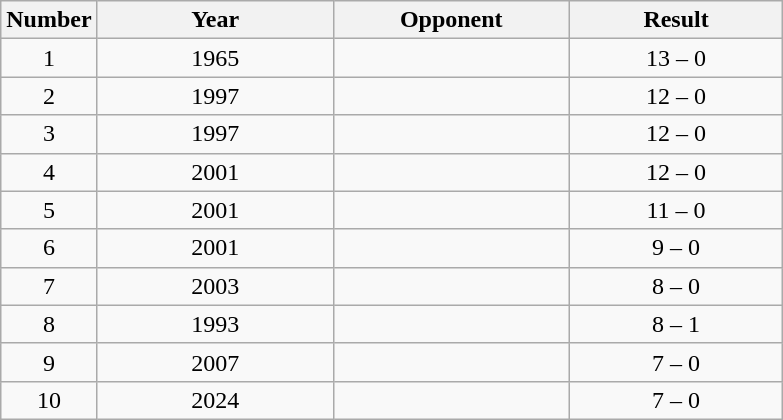<table class="wikitable sortable">
<tr>
<th width=30>Number</th>
<th width=150>Year</th>
<th width=150>Opponent</th>
<th width=135>Result</th>
</tr>
<tr>
<td align=center>1</td>
<td align=center>1965</td>
<td></td>
<td align=center>13 – 0</td>
</tr>
<tr>
<td align=center>2</td>
<td align=center>1997</td>
<td></td>
<td align=center>12 – 0</td>
</tr>
<tr>
<td align=center>3</td>
<td align=center>1997</td>
<td></td>
<td align=center>12 – 0</td>
</tr>
<tr>
<td align=center>4</td>
<td align=center>2001</td>
<td></td>
<td align=center>12 – 0</td>
</tr>
<tr>
<td align=center>5</td>
<td align=center>2001</td>
<td></td>
<td align=center>11 – 0</td>
</tr>
<tr>
<td align=center>6</td>
<td align=center>2001</td>
<td></td>
<td align=center>9 – 0</td>
</tr>
<tr>
<td align=center>7</td>
<td align=center>2003</td>
<td></td>
<td align=center>8 – 0</td>
</tr>
<tr>
<td align=center>8</td>
<td align=center>1993</td>
<td></td>
<td align=center>8 – 1</td>
</tr>
<tr>
<td align=center>9</td>
<td align=center>2007</td>
<td></td>
<td align=center>7 – 0</td>
</tr>
<tr>
<td align=center>10</td>
<td align=center>2024</td>
<td></td>
<td align=center>7 – 0</td>
</tr>
</table>
